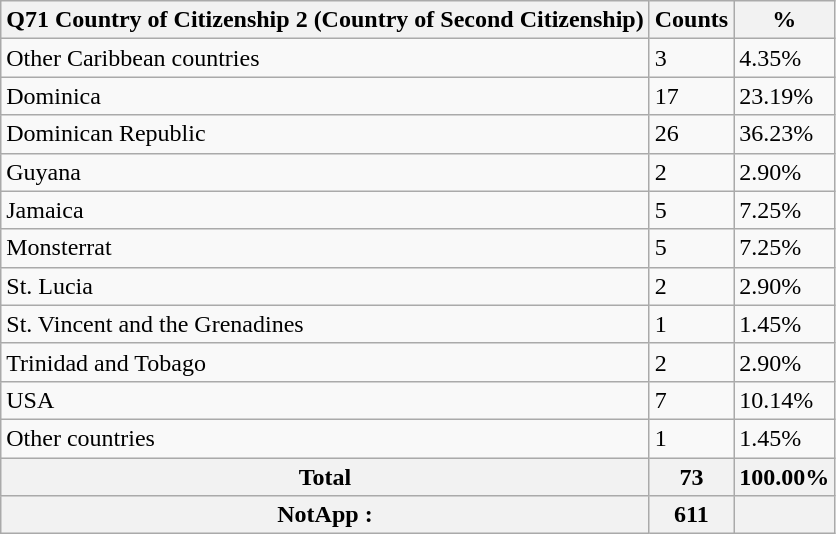<table class="wikitable sortable">
<tr>
<th>Q71 Country of Citizenship 2 (Country of Second Citizenship)</th>
<th>Counts</th>
<th>%</th>
</tr>
<tr>
<td>Other Caribbean countries</td>
<td>3</td>
<td>4.35%</td>
</tr>
<tr>
<td>Dominica</td>
<td>17</td>
<td>23.19%</td>
</tr>
<tr>
<td>Dominican Republic</td>
<td>26</td>
<td>36.23%</td>
</tr>
<tr>
<td>Guyana</td>
<td>2</td>
<td>2.90%</td>
</tr>
<tr>
<td>Jamaica</td>
<td>5</td>
<td>7.25%</td>
</tr>
<tr>
<td>Monsterrat</td>
<td>5</td>
<td>7.25%</td>
</tr>
<tr>
<td>St. Lucia</td>
<td>2</td>
<td>2.90%</td>
</tr>
<tr>
<td>St. Vincent and the Grenadines</td>
<td>1</td>
<td>1.45%</td>
</tr>
<tr>
<td>Trinidad and Tobago</td>
<td>2</td>
<td>2.90%</td>
</tr>
<tr>
<td>USA</td>
<td>7</td>
<td>10.14%</td>
</tr>
<tr>
<td>Other countries</td>
<td>1</td>
<td>1.45%</td>
</tr>
<tr>
<th>Total</th>
<th>73</th>
<th>100.00%</th>
</tr>
<tr>
<th>NotApp :</th>
<th>611</th>
<th></th>
</tr>
</table>
